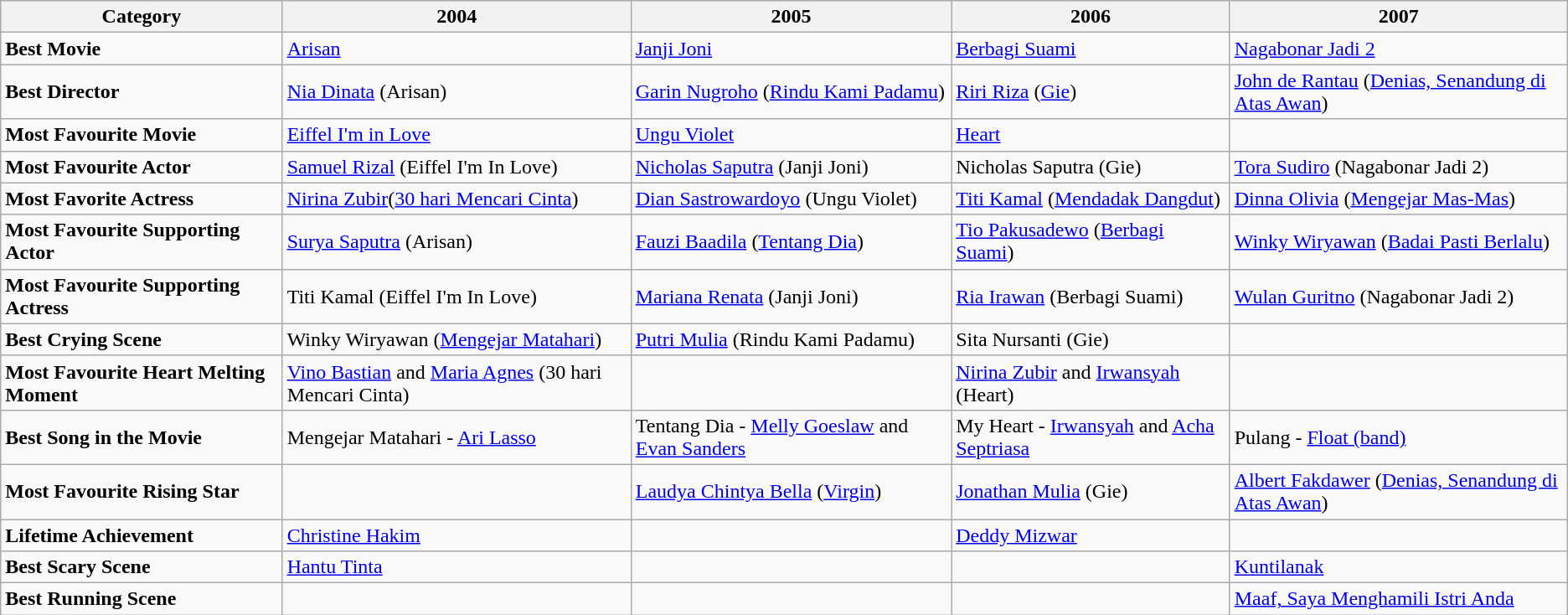<table class="wikitable">
<tr>
<th>Category</th>
<th>2004</th>
<th>2005</th>
<th>2006</th>
<th>2007</th>
</tr>
<tr>
<td><strong>Best Movie</strong></td>
<td><a href='#'>Arisan</a></td>
<td><a href='#'>Janji Joni</a></td>
<td><a href='#'>Berbagi Suami</a></td>
<td><a href='#'>Nagabonar Jadi 2</a></td>
</tr>
<tr>
<td><strong>Best Director</strong></td>
<td><a href='#'>Nia Dinata</a> (Arisan)</td>
<td><a href='#'>Garin Nugroho</a> (<a href='#'>Rindu Kami Padamu</a>)</td>
<td><a href='#'>Riri Riza</a> (<a href='#'>Gie</a>)</td>
<td><a href='#'>John de Rantau</a> (<a href='#'>Denias, Senandung di Atas Awan</a>)</td>
</tr>
<tr>
<td><strong>Most Favourite Movie</strong></td>
<td><a href='#'>Eiffel I'm in Love</a></td>
<td><a href='#'>Ungu Violet</a></td>
<td><a href='#'>Heart</a></td>
<td></td>
</tr>
<tr>
<td><strong>Most Favourite Actor</strong></td>
<td><a href='#'>Samuel Rizal</a> (Eiffel I'm In Love)</td>
<td><a href='#'>Nicholas Saputra</a> (Janji Joni)</td>
<td>Nicholas Saputra (Gie)</td>
<td><a href='#'>Tora Sudiro</a> (Nagabonar Jadi 2)</td>
</tr>
<tr>
<td><strong>Most Favorite Actress</strong></td>
<td><a href='#'>Nirina Zubir</a>(<a href='#'>30 hari Mencari Cinta</a>)</td>
<td><a href='#'>Dian Sastrowardoyo</a> (Ungu Violet)</td>
<td><a href='#'>Titi Kamal</a> (<a href='#'>Mendadak Dangdut</a>)</td>
<td><a href='#'>Dinna Olivia</a> (<a href='#'>Mengejar Mas-Mas</a>)</td>
</tr>
<tr>
<td><strong>Most Favourite Supporting Actor</strong></td>
<td><a href='#'>Surya Saputra</a> (Arisan)</td>
<td><a href='#'>Fauzi Baadila</a>  (<a href='#'>Tentang Dia</a>)</td>
<td><a href='#'>Tio Pakusadewo</a>  (<a href='#'>Berbagi Suami</a>)</td>
<td><a href='#'>Winky Wiryawan</a> (<a href='#'>Badai Pasti Berlalu</a>)</td>
</tr>
<tr>
<td><strong>Most Favourite Supporting Actress</strong></td>
<td>Titi Kamal (Eiffel I'm In Love)</td>
<td><a href='#'>Mariana Renata</a> (Janji Joni)</td>
<td><a href='#'>Ria Irawan</a> (Berbagi Suami)</td>
<td><a href='#'>Wulan Guritno</a> (Nagabonar Jadi 2)</td>
</tr>
<tr>
<td><strong>Best Crying Scene</strong></td>
<td>Winky Wiryawan (<a href='#'>Mengejar Matahari</a>)</td>
<td><a href='#'>Putri Mulia</a> (Rindu Kami Padamu)</td>
<td>Sita Nursanti (Gie)</td>
<td></td>
</tr>
<tr>
<td><strong>Most Favourite Heart Melting Moment</strong></td>
<td><a href='#'>Vino Bastian</a> and <a href='#'>Maria Agnes</a> (30 hari Mencari Cinta)</td>
<td></td>
<td><a href='#'>Nirina Zubir</a> and <a href='#'>Irwansyah</a> (Heart)</td>
<td></td>
</tr>
<tr>
<td><strong>Best Song in the Movie</strong></td>
<td>Mengejar Matahari - <a href='#'>Ari Lasso</a></td>
<td>Tentang Dia - <a href='#'>Melly Goeslaw</a> and <a href='#'>Evan Sanders</a></td>
<td>My Heart - <a href='#'>Irwansyah</a> and <a href='#'>Acha Septriasa</a></td>
<td>Pulang - <a href='#'>Float (band)</a></td>
</tr>
<tr>
<td><strong>Most Favourite Rising Star</strong></td>
<td></td>
<td><a href='#'>Laudya Chintya Bella</a> (<a href='#'>Virgin</a>)</td>
<td><a href='#'>Jonathan Mulia</a>  (Gie)</td>
<td><a href='#'>Albert Fakdawer</a> (<a href='#'>Denias, Senandung di Atas Awan</a>)</td>
</tr>
<tr>
<td><strong>Lifetime Achievement</strong></td>
<td><a href='#'>Christine Hakim</a></td>
<td></td>
<td><a href='#'>Deddy Mizwar</a></td>
</tr>
<tr>
<td><strong>Best Scary Scene</strong></td>
<td><a href='#'>Hantu Tinta</a></td>
<td></td>
<td></td>
<td><a href='#'>Kuntilanak</a></td>
</tr>
<tr>
<td><strong>Best Running Scene</strong></td>
<td></td>
<td></td>
<td></td>
<td><a href='#'>Maaf, Saya Menghamili Istri Anda</a></td>
</tr>
</table>
